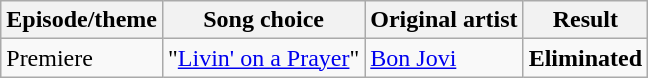<table class="wikitable">
<tr>
<th>Episode/theme</th>
<th>Song choice</th>
<th>Original artist</th>
<th>Result</th>
</tr>
<tr>
<td>Premiere</td>
<td>"<a href='#'>Livin' on a Prayer</a>"</td>
<td><a href='#'>Bon Jovi</a></td>
<td><strong>Eliminated</strong></td>
</tr>
</table>
